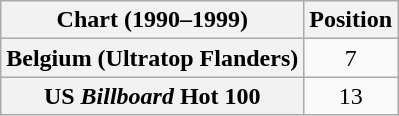<table class="wikitable sortable plainrowheaders">
<tr>
<th>Chart (1990–1999)</th>
<th>Position</th>
</tr>
<tr>
<th scope="row">Belgium (Ultratop Flanders)</th>
<td style="text-align:center;">7</td>
</tr>
<tr>
<th scope="row">US <em>Billboard</em> Hot 100</th>
<td style="text-align:center;">13</td>
</tr>
</table>
